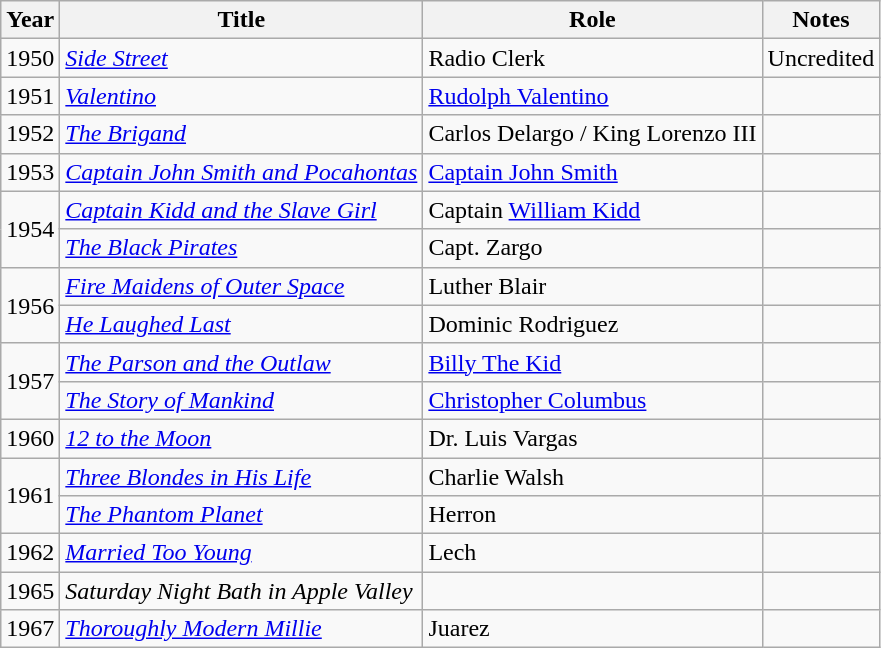<table class="wikitable sortable">
<tr>
<th>Year</th>
<th>Title</th>
<th>Role</th>
<th class = "unsortable">Notes</th>
</tr>
<tr>
<td>1950</td>
<td><em><a href='#'>Side Street</a></em></td>
<td>Radio Clerk</td>
<td>Uncredited</td>
</tr>
<tr>
<td>1951</td>
<td><em><a href='#'>Valentino</a></em></td>
<td><a href='#'>Rudolph Valentino</a></td>
<td></td>
</tr>
<tr>
<td>1952</td>
<td><em><a href='#'>The Brigand</a></em></td>
<td>Carlos Delargo / King Lorenzo III</td>
<td></td>
</tr>
<tr>
<td>1953</td>
<td><em><a href='#'>Captain John Smith and Pocahontas</a></em></td>
<td><a href='#'>Captain John Smith</a></td>
<td></td>
</tr>
<tr>
<td rowspan=2>1954</td>
<td><em><a href='#'>Captain Kidd and the Slave Girl</a></em></td>
<td>Captain <a href='#'>William Kidd</a></td>
<td></td>
</tr>
<tr>
<td><em><a href='#'>The Black Pirates</a></em></td>
<td>Capt. Zargo</td>
<td></td>
</tr>
<tr>
<td rowspan=2>1956</td>
<td><em><a href='#'>Fire Maidens of Outer Space</a></em></td>
<td>Luther Blair</td>
<td></td>
</tr>
<tr>
<td><em><a href='#'>He Laughed Last</a></em></td>
<td>Dominic Rodriguez</td>
<td></td>
</tr>
<tr>
<td rowspan=2>1957</td>
<td><em><a href='#'>The Parson and the Outlaw</a></em></td>
<td><a href='#'>Billy The Kid</a></td>
<td></td>
</tr>
<tr>
<td><em><a href='#'>The Story of Mankind</a></em></td>
<td><a href='#'>Christopher Columbus</a></td>
<td></td>
</tr>
<tr>
<td>1960</td>
<td><em><a href='#'>12 to the Moon</a></em></td>
<td>Dr. Luis Vargas</td>
<td></td>
</tr>
<tr>
<td rowspan=2>1961</td>
<td><em><a href='#'>Three Blondes in His Life</a></em></td>
<td>Charlie Walsh</td>
<td></td>
</tr>
<tr>
<td><em><a href='#'>The Phantom Planet</a></em></td>
<td>Herron</td>
<td></td>
</tr>
<tr>
<td>1962</td>
<td><em><a href='#'>Married Too Young</a></em></td>
<td>Lech</td>
<td></td>
</tr>
<tr>
<td>1965</td>
<td><em>Saturday Night Bath in Apple Valley</em></td>
<td></td>
<td></td>
</tr>
<tr>
<td>1967</td>
<td><em><a href='#'>Thoroughly Modern Millie</a></em></td>
<td>Juarez</td>
<td></td>
</tr>
</table>
